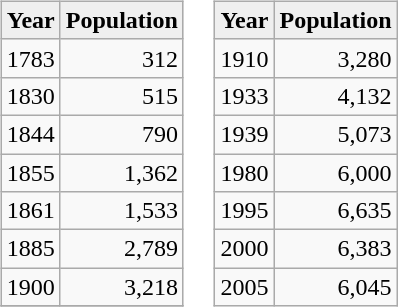<table>
<tr>
<td valign="top"><br><table class="wikitable">
<tr>
<th style="background:#efefef;">Year</th>
<th style="background:#efefef;">Population</th>
</tr>
<tr>
<td>1783</td>
<td align="right">312</td>
</tr>
<tr>
<td>1830</td>
<td align="right">515</td>
</tr>
<tr>
<td>1844</td>
<td align="right">790</td>
</tr>
<tr>
<td>1855</td>
<td align="right">1,362</td>
</tr>
<tr>
<td>1861</td>
<td align="right">1,533</td>
</tr>
<tr>
<td>1885</td>
<td align="right">2,789</td>
</tr>
<tr>
<td>1900</td>
<td align="right">3,218</td>
</tr>
<tr>
</tr>
</table>
</td>
<td valign="top"><br><table class="wikitable">
<tr>
<th style="background:#efefef;">Year</th>
<th style="background:#efefef;">Population</th>
</tr>
<tr>
<td>1910</td>
<td align="right">3,280</td>
</tr>
<tr>
<td>1933</td>
<td align="right">4,132</td>
</tr>
<tr>
<td>1939</td>
<td align="right">5,073</td>
</tr>
<tr>
<td>1980</td>
<td align="right">6,000</td>
</tr>
<tr>
<td>1995</td>
<td align="right">6,635</td>
</tr>
<tr>
<td>2000</td>
<td align="right">6,383</td>
</tr>
<tr>
<td>2005</td>
<td align="right">6,045</td>
</tr>
</table>
</td>
</tr>
</table>
